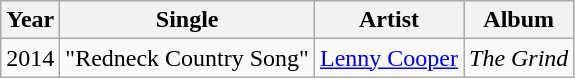<table class="wikitable">
<tr>
<th>Year</th>
<th>Single</th>
<th>Artist</th>
<th>Album</th>
</tr>
<tr>
<td>2014</td>
<td>"Redneck Country Song"</td>
<td><a href='#'>Lenny Cooper</a></td>
<td><em>The Grind</em></td>
</tr>
</table>
